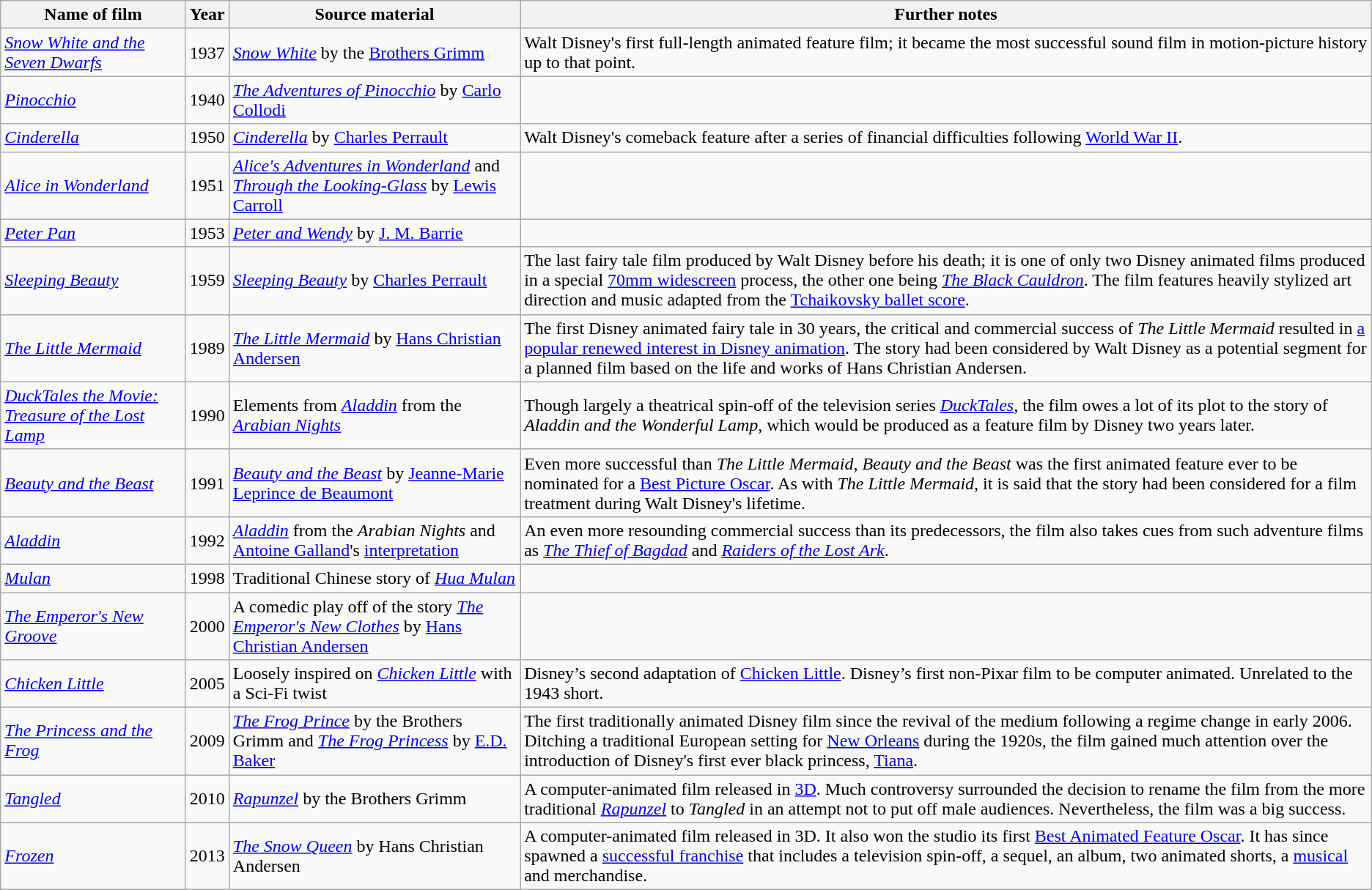<table class="wikitable">
<tr>
<th>Name of film</th>
<th>Year</th>
<th>Source material</th>
<th>Further notes</th>
</tr>
<tr>
<td><em><a href='#'>Snow White and the Seven Dwarfs</a></em></td>
<td>1937</td>
<td><em><a href='#'>Snow White</a></em> by the <a href='#'>Brothers Grimm</a></td>
<td>Walt Disney's first full-length animated feature film; it became the most successful sound film in motion-picture history up to that point.</td>
</tr>
<tr>
<td><em><a href='#'>Pinocchio</a></em></td>
<td>1940</td>
<td><em><a href='#'>The Adventures of Pinocchio</a></em> by <a href='#'>Carlo Collodi</a></td>
<td></td>
</tr>
<tr>
<td><em><a href='#'>Cinderella</a></em></td>
<td>1950</td>
<td><em><a href='#'>Cinderella</a></em> by <a href='#'>Charles Perrault</a></td>
<td>Walt Disney's comeback feature after a series of financial difficulties following <a href='#'>World War II</a>.</td>
</tr>
<tr>
<td><em><a href='#'>Alice in Wonderland</a></em></td>
<td>1951</td>
<td><em><a href='#'>Alice's Adventures in Wonderland</a></em> and <em><a href='#'>Through the Looking-Glass</a></em> by <a href='#'>Lewis Carroll</a></td>
<td></td>
</tr>
<tr>
<td><em><a href='#'>Peter Pan</a></em></td>
<td>1953</td>
<td><em><a href='#'>Peter and Wendy</a></em> by <a href='#'>J. M. Barrie</a></td>
<td></td>
</tr>
<tr>
<td><em><a href='#'>Sleeping Beauty</a></em></td>
<td>1959</td>
<td><em><a href='#'>Sleeping Beauty</a></em> by <a href='#'>Charles Perrault</a></td>
<td>The last fairy tale film produced by Walt Disney before his death; it is one of only two Disney animated films produced in a special <a href='#'>70mm widescreen</a> process, the other one being <em><a href='#'>The Black Cauldron</a></em>. The film features heavily stylized art direction and music adapted from the <a href='#'>Tchaikovsky ballet score</a>.</td>
</tr>
<tr>
<td><em><a href='#'>The Little Mermaid</a></em></td>
<td>1989</td>
<td><em><a href='#'>The Little Mermaid</a></em> by <a href='#'>Hans Christian Andersen</a></td>
<td>The first Disney animated fairy tale in 30 years, the critical and commercial success of <em>The Little Mermaid</em> resulted in <a href='#'>a popular renewed interest in Disney animation</a>. The story had been considered by Walt Disney as a potential segment for a planned film based on the life and works of Hans Christian Andersen.</td>
</tr>
<tr>
<td><em><a href='#'>DuckTales the Movie: Treasure of the Lost Lamp</a></em></td>
<td>1990</td>
<td>Elements from <em><a href='#'>Aladdin</a></em> from the <em><a href='#'>Arabian Nights</a></em></td>
<td>Though largely a theatrical spin-off of the television series <em><a href='#'>DuckTales</a></em>, the film owes a lot of its plot to the story of <em>Aladdin and the Wonderful Lamp</em>, which would be produced as a feature film by Disney two years later.</td>
</tr>
<tr>
<td><em><a href='#'>Beauty and the Beast</a></em></td>
<td>1991</td>
<td><em><a href='#'>Beauty and the Beast</a></em> by <a href='#'>Jeanne-Marie Leprince de Beaumont</a></td>
<td>Even more successful than <em>The Little Mermaid</em>, <em>Beauty and the Beast</em> was the first animated feature ever to be nominated for a <a href='#'>Best Picture Oscar</a>. As with <em>The Little Mermaid</em>, it is said that the story had been considered for a film treatment during Walt Disney's lifetime.</td>
</tr>
<tr>
<td><em><a href='#'>Aladdin</a></em></td>
<td>1992</td>
<td><em><a href='#'>Aladdin</a></em> from the <em>Arabian Nights</em> and <a href='#'>Antoine Galland</a>'s <a href='#'>interpretation</a></td>
<td>An even more resounding commercial success than its predecessors, the film also takes cues from such adventure films as <em><a href='#'>The Thief of Bagdad</a></em> and <em><a href='#'>Raiders of the Lost Ark</a></em>.</td>
</tr>
<tr>
<td><em><a href='#'>Mulan</a></em></td>
<td>1998</td>
<td>Traditional Chinese story of <em><a href='#'>Hua Mulan</a></em></td>
<td></td>
</tr>
<tr>
<td><em><a href='#'>The Emperor's New Groove</a></em></td>
<td>2000</td>
<td>A comedic play off of the story <em><a href='#'>The Emperor's New Clothes</a></em> by <a href='#'>Hans Christian Andersen</a></td>
<td></td>
</tr>
<tr>
<td><em><a href='#'>Chicken Little</a></em></td>
<td>2005</td>
<td>Loosely inspired on <em><a href='#'>Chicken Little</a></em> with a Sci-Fi twist</td>
<td>Disney’s second adaptation of <a href='#'>Chicken Little</a>. Disney’s first non-Pixar film to be computer animated. Unrelated to the 1943 short.</td>
</tr>
<tr>
<td><em><a href='#'>The Princess and the Frog</a></em></td>
<td>2009</td>
<td><em><a href='#'>The Frog Prince</a></em> by the Brothers Grimm and <em><a href='#'>The Frog Princess</a></em> by <a href='#'>E.D. Baker</a></td>
<td>The first traditionally animated Disney film since the revival of the medium following a regime change in early 2006. Ditching a traditional European setting for <a href='#'>New Orleans</a> during the 1920s, the film gained much attention over the introduction of Disney's first ever black princess, <a href='#'>Tiana</a>.</td>
</tr>
<tr>
<td><em><a href='#'>Tangled</a></em></td>
<td>2010</td>
<td><em><a href='#'>Rapunzel</a></em> by the Brothers Grimm</td>
<td>A computer-animated film released in <a href='#'>3D</a>. Much controversy surrounded the decision to rename the film from the more traditional <em><a href='#'>Rapunzel</a></em> to <em>Tangled</em> in an attempt not to put off male audiences. Nevertheless, the film was a big success.</td>
</tr>
<tr>
<td><em><a href='#'>Frozen</a></em></td>
<td>2013</td>
<td><em><a href='#'>The Snow Queen</a></em> by Hans Christian Andersen</td>
<td>A computer-animated film released in 3D.  It also won the studio its first <a href='#'>Best Animated Feature Oscar</a>. It has since spawned a <a href='#'>successful franchise</a> that includes a television spin-off, a sequel, an album, two animated shorts, a <a href='#'>musical</a> and merchandise.</td>
</tr>
</table>
